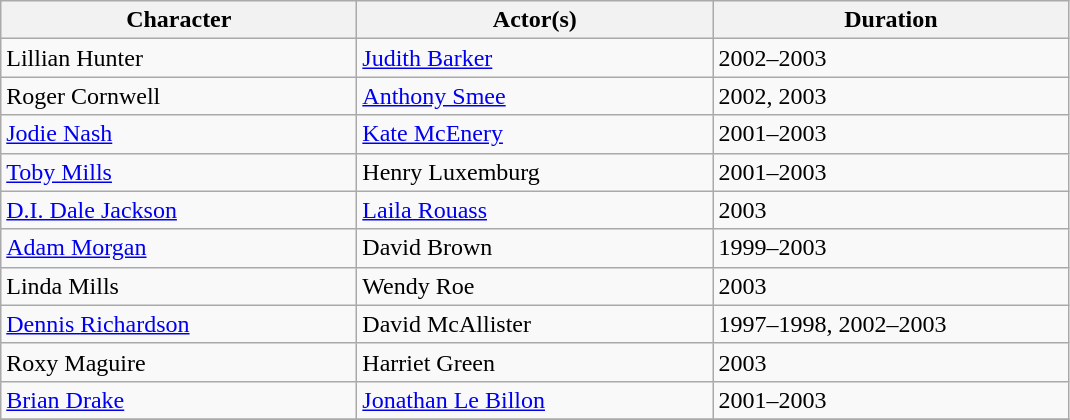<table class="wikitable sortable sticky-header">
<tr>
<th scope="col" style="width:230px;">Character</th>
<th scope="col" style="width:230px;">Actor(s)</th>
<th scope="col" style="width:230px;">Duration</th>
</tr>
<tr>
<td>Lillian Hunter</td>
<td><a href='#'>Judith Barker</a></td>
<td>2002–2003</td>
</tr>
<tr>
<td>Roger Cornwell</td>
<td><a href='#'>Anthony Smee</a></td>
<td>2002, 2003</td>
</tr>
<tr>
<td><a href='#'>Jodie Nash</a></td>
<td><a href='#'>Kate McEnery</a></td>
<td>2001–2003</td>
</tr>
<tr>
<td><a href='#'>Toby Mills</a></td>
<td>Henry Luxemburg</td>
<td>2001–2003</td>
</tr>
<tr>
<td><a href='#'>D.I. Dale Jackson</a></td>
<td><a href='#'>Laila Rouass</a></td>
<td>2003</td>
</tr>
<tr>
<td><a href='#'>Adam Morgan</a></td>
<td>David Brown</td>
<td>1999–2003</td>
</tr>
<tr>
<td>Linda Mills</td>
<td>Wendy Roe</td>
<td>2003</td>
</tr>
<tr>
<td><a href='#'>Dennis Richardson</a></td>
<td>David McAllister</td>
<td>1997–1998, 2002–2003</td>
</tr>
<tr>
<td>Roxy Maguire</td>
<td>Harriet Green</td>
<td>2003</td>
</tr>
<tr>
<td><a href='#'>Brian Drake</a></td>
<td><a href='#'>Jonathan Le Billon</a></td>
<td>2001–2003</td>
</tr>
<tr>
</tr>
</table>
